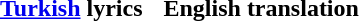<table cellpadding=6>
<tr>
<th><a href='#'>Turkish</a> lyrics</th>
<th>English translation</th>
</tr>
<tr style="vertical-align:top; white-space:nowrap;">
<td><br></td>
<td><br></td>
</tr>
</table>
